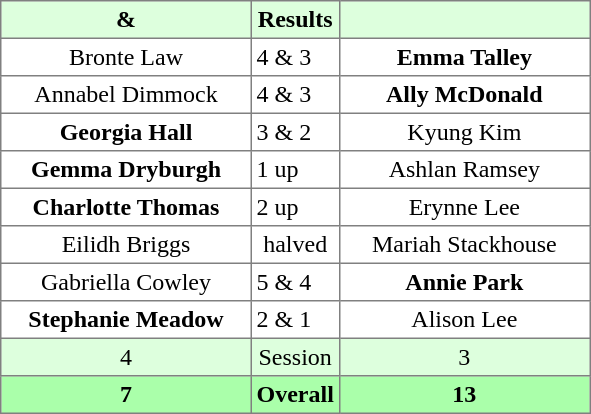<table border="1" cellpadding="3" style="border-collapse: collapse; text-align:center;">
<tr style="background:#ddffdd;">
<th width=160> & </th>
<th>Results</th>
<th width=160></th>
</tr>
<tr>
<td>Bronte Law</td>
<td align=left> 4 & 3</td>
<td><strong>Emma Talley</strong></td>
</tr>
<tr>
<td>Annabel Dimmock</td>
<td align=left> 4 & 3</td>
<td><strong>Ally McDonald</strong></td>
</tr>
<tr>
<td><strong>Georgia Hall</strong></td>
<td align=left> 3 & 2</td>
<td>Kyung Kim</td>
</tr>
<tr>
<td><strong>Gemma Dryburgh</strong></td>
<td align=left> 1 up</td>
<td>Ashlan Ramsey</td>
</tr>
<tr>
<td><strong>Charlotte Thomas</strong></td>
<td align=left> 2 up</td>
<td>Erynne Lee</td>
</tr>
<tr>
<td>Eilidh Briggs</td>
<td>halved</td>
<td>Mariah Stackhouse</td>
</tr>
<tr>
<td>Gabriella Cowley</td>
<td align=left> 5 & 4</td>
<td><strong>Annie Park</strong></td>
</tr>
<tr>
<td><strong>Stephanie Meadow</strong></td>
<td align=left> 2 & 1</td>
<td>Alison Lee</td>
</tr>
<tr style="background:#ddffdd;">
<td>4</td>
<td>Session</td>
<td>3</td>
</tr>
<tr style="background:#aaffaa;">
<th>7</th>
<th>Overall</th>
<th>13</th>
</tr>
</table>
